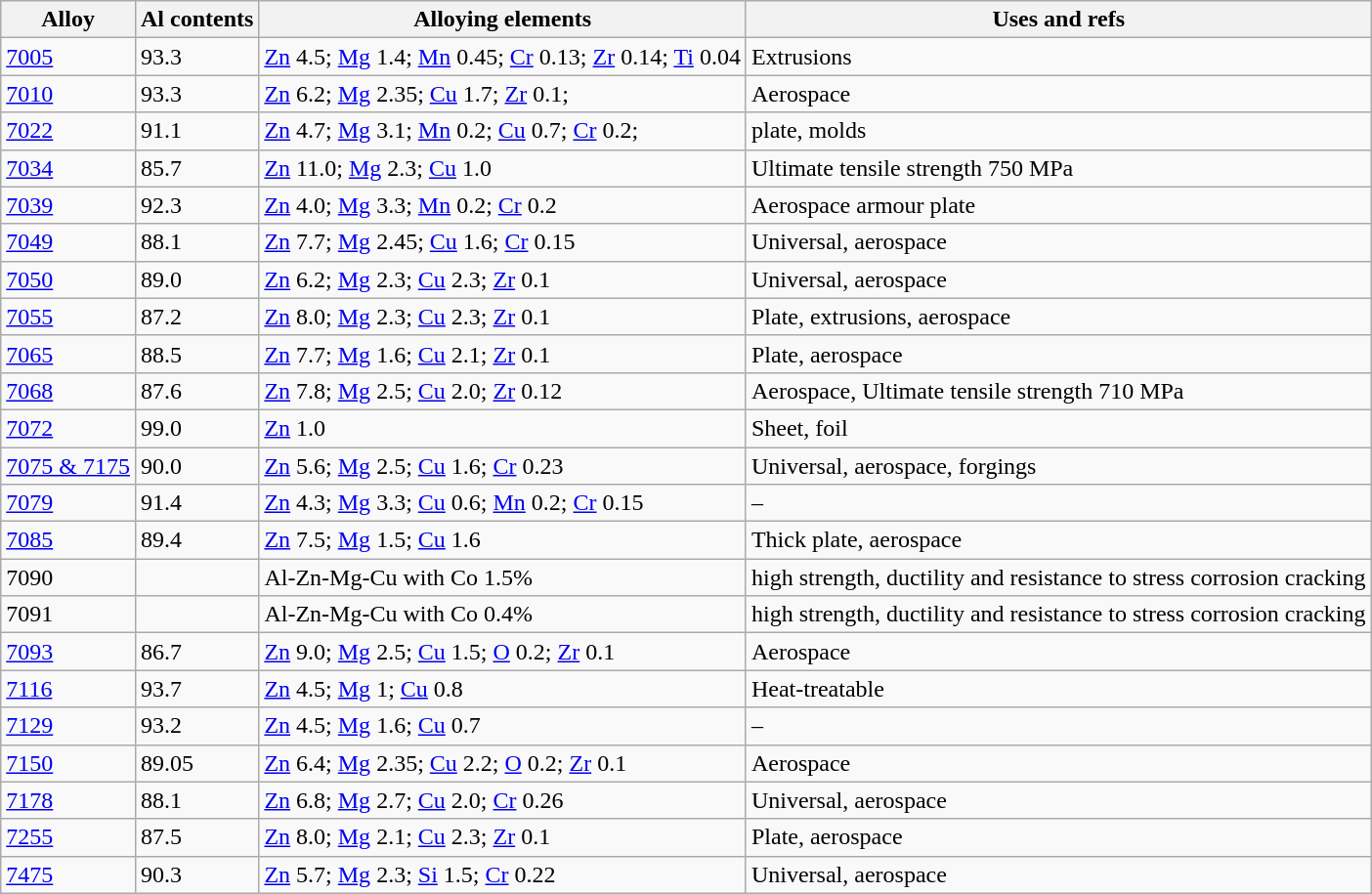<table class="wikitable sortable">
<tr>
<th>Alloy</th>
<th>Al contents</th>
<th>Alloying elements</th>
<th>Uses and refs</th>
</tr>
<tr>
<td><a href='#'>7005</a></td>
<td>93.3</td>
<td><a href='#'>Zn</a> 4.5; <a href='#'>Mg</a> 1.4; <a href='#'>Mn</a> 0.45; <a href='#'>Cr</a> 0.13; <a href='#'>Zr</a> 0.14; <a href='#'>Ti</a> 0.04</td>
<td>Extrusions</td>
</tr>
<tr>
<td><a href='#'>7010</a></td>
<td>93.3</td>
<td><a href='#'>Zn</a> 6.2; <a href='#'>Mg</a> 2.35; <a href='#'>Cu</a> 1.7; <a href='#'>Zr</a> 0.1;</td>
<td>Aerospace</td>
</tr>
<tr>
<td><a href='#'>7022</a></td>
<td>91.1</td>
<td><a href='#'>Zn</a> 4.7; <a href='#'>Mg</a> 3.1; <a href='#'>Mn</a> 0.2; <a href='#'>Cu</a> 0.7; <a href='#'>Cr</a> 0.2;</td>
<td>plate, molds</td>
</tr>
<tr>
<td><a href='#'>7034</a></td>
<td>85.7</td>
<td><a href='#'>Zn</a> 11.0; <a href='#'>Mg</a> 2.3; <a href='#'>Cu</a> 1.0</td>
<td>Ultimate tensile strength 750 MPa</td>
</tr>
<tr>
<td><a href='#'>7039</a></td>
<td>92.3</td>
<td><a href='#'>Zn</a> 4.0; <a href='#'>Mg</a> 3.3; <a href='#'>Mn</a> 0.2; <a href='#'>Cr</a> 0.2</td>
<td>Aerospace armour plate</td>
</tr>
<tr>
<td><a href='#'>7049</a></td>
<td>88.1</td>
<td><a href='#'>Zn</a> 7.7; <a href='#'>Mg</a> 2.45; <a href='#'>Cu</a> 1.6; <a href='#'>Cr</a> 0.15</td>
<td>Universal, aerospace</td>
</tr>
<tr>
<td><a href='#'>7050</a></td>
<td>89.0</td>
<td><a href='#'>Zn</a> 6.2; <a href='#'>Mg</a> 2.3; <a href='#'>Cu</a> 2.3; <a href='#'>Zr</a> 0.1</td>
<td>Universal, aerospace</td>
</tr>
<tr>
<td><a href='#'>7055</a></td>
<td>87.2</td>
<td><a href='#'>Zn</a> 8.0; <a href='#'>Mg</a> 2.3; <a href='#'>Cu</a> 2.3; <a href='#'>Zr</a> 0.1</td>
<td>Plate, extrusions, aerospace</td>
</tr>
<tr>
<td><a href='#'>7065</a></td>
<td>88.5</td>
<td><a href='#'>Zn</a> 7.7; <a href='#'>Mg</a> 1.6; <a href='#'>Cu</a> 2.1; <a href='#'>Zr</a> 0.1</td>
<td>Plate, aerospace</td>
</tr>
<tr>
<td><a href='#'>7068</a></td>
<td>87.6</td>
<td><a href='#'>Zn</a> 7.8; <a href='#'>Mg</a> 2.5; <a href='#'>Cu</a> 2.0; <a href='#'>Zr</a> 0.12</td>
<td>Aerospace, Ultimate tensile strength 710 MPa</td>
</tr>
<tr>
<td><a href='#'>7072</a></td>
<td>99.0</td>
<td><a href='#'>Zn</a> 1.0</td>
<td>Sheet, foil</td>
</tr>
<tr>
<td><a href='#'>7075 & 7175</a></td>
<td>90.0</td>
<td><a href='#'>Zn</a> 5.6; <a href='#'>Mg</a> 2.5; <a href='#'>Cu</a> 1.6; <a href='#'>Cr</a> 0.23</td>
<td>Universal, aerospace, forgings</td>
</tr>
<tr>
<td><a href='#'>7079</a></td>
<td>91.4</td>
<td><a href='#'>Zn</a> 4.3; <a href='#'>Mg</a> 3.3; <a href='#'>Cu</a> 0.6; <a href='#'>Mn</a> 0.2; <a href='#'>Cr</a> 0.15</td>
<td>–</td>
</tr>
<tr>
<td><a href='#'>7085</a></td>
<td>89.4</td>
<td><a href='#'>Zn</a> 7.5; <a href='#'>Mg</a> 1.5; <a href='#'>Cu</a> 1.6</td>
<td>Thick plate, aerospace</td>
</tr>
<tr>
<td>7090</td>
<td></td>
<td>Al-Zn-Mg-Cu with Co 1.5%</td>
<td>high strength, ductility and resistance to stress corrosion cracking</td>
</tr>
<tr>
<td>7091</td>
<td></td>
<td>Al-Zn-Mg-Cu with Co 0.4%</td>
<td>high strength, ductility and resistance to stress corrosion cracking</td>
</tr>
<tr>
<td><a href='#'>7093</a></td>
<td>86.7</td>
<td><a href='#'>Zn</a> 9.0; <a href='#'>Mg</a> 2.5; <a href='#'>Cu</a> 1.5; <a href='#'>O</a> 0.2; <a href='#'>Zr</a> 0.1</td>
<td>Aerospace</td>
</tr>
<tr>
<td><a href='#'>7116</a></td>
<td>93.7</td>
<td><a href='#'>Zn</a> 4.5; <a href='#'>Mg</a> 1; <a href='#'>Cu</a> 0.8</td>
<td>Heat-treatable</td>
</tr>
<tr>
<td><a href='#'>7129</a></td>
<td>93.2</td>
<td><a href='#'>Zn</a> 4.5; <a href='#'>Mg</a> 1.6; <a href='#'>Cu</a> 0.7</td>
<td>–</td>
</tr>
<tr>
<td><a href='#'>7150</a></td>
<td>89.05</td>
<td><a href='#'>Zn</a> 6.4; <a href='#'>Mg</a> 2.35; <a href='#'>Cu</a> 2.2; <a href='#'>O</a> 0.2; <a href='#'>Zr</a> 0.1</td>
<td>Aerospace</td>
</tr>
<tr>
<td><a href='#'>7178</a></td>
<td>88.1</td>
<td><a href='#'>Zn</a> 6.8; <a href='#'>Mg</a> 2.7; <a href='#'>Cu</a> 2.0; <a href='#'>Cr</a> 0.26</td>
<td>Universal, aerospace</td>
</tr>
<tr>
<td><a href='#'>7255</a></td>
<td>87.5</td>
<td><a href='#'>Zn</a> 8.0; <a href='#'>Mg</a> 2.1; <a href='#'>Cu</a> 2.3; <a href='#'>Zr</a> 0.1</td>
<td>Plate, aerospace</td>
</tr>
<tr>
<td><a href='#'>7475</a></td>
<td>90.3</td>
<td><a href='#'>Zn</a> 5.7; <a href='#'>Mg</a> 2.3; <a href='#'>Si</a> 1.5; <a href='#'>Cr</a> 0.22</td>
<td>Universal, aerospace</td>
</tr>
</table>
